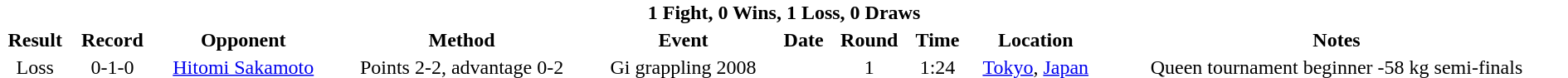<table class="toccolours" width=100% style="clear:both; margin:1.5em auto; text-align:center;">
<tr>
<th colspan=10 style="background:white">1 Fight, 0 Wins, 1 Loss, 0 Draws</th>
</tr>
<tr>
<th>Result</th>
<th>Record</th>
<th>Opponent</th>
<th>Method</th>
<th>Event</th>
<th>Date</th>
<th>Round</th>
<th>Time</th>
<th>Location</th>
<th>Notes</th>
</tr>
<tr>
<td>Loss</td>
<td align="center">0-1-0</td>
<td> <a href='#'>Hitomi Sakamoto</a></td>
<td>Points 2-2, advantage 0-2</td>
<td>Gi grappling 2008</td>
<td></td>
<td align="center">1</td>
<td align="center">1:24</td>
<td><a href='#'>Tokyo</a>, <a href='#'>Japan</a></td>
<td>Queen tournament beginner -58 kg semi-finals</td>
</tr>
</table>
